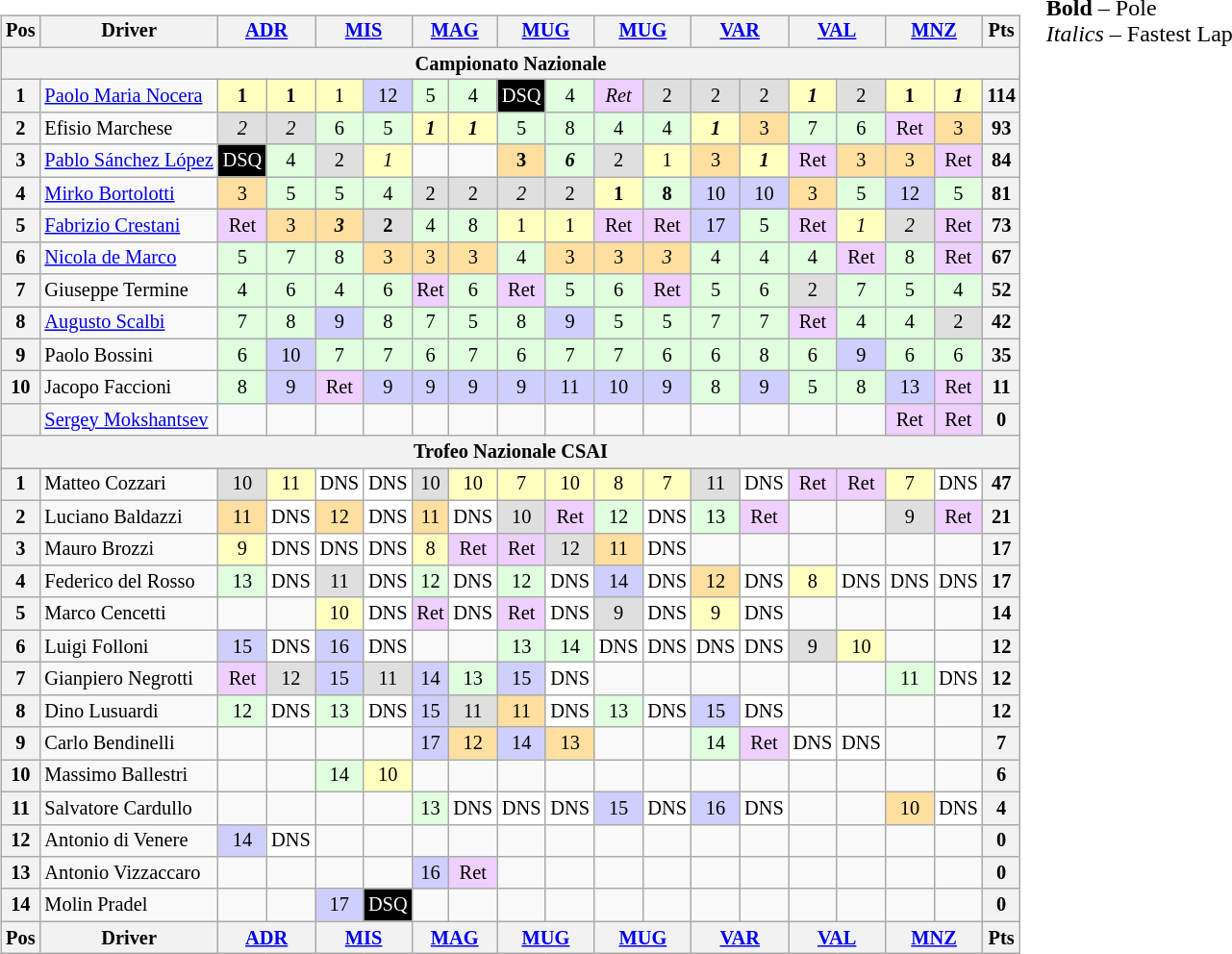<table>
<tr>
<td><br><table class="wikitable" style="font-size: 85%; text-align:center">
<tr valign="top">
<th valign="middle">Pos</th>
<th valign="middle">Driver</th>
<th colspan=2><a href='#'>ADR</a></th>
<th colspan=2><a href='#'>MIS</a></th>
<th colspan=2><a href='#'>MAG</a></th>
<th colspan=2><a href='#'>MUG</a></th>
<th colspan=2><a href='#'>MUG</a></th>
<th colspan=2><a href='#'>VAR</a></th>
<th colspan=2><a href='#'>VAL</a></th>
<th colspan=2><a href='#'>MNZ</a></th>
<th valign="middle">Pts</th>
</tr>
<tr>
<th colspan=19>Campionato Nazionale</th>
</tr>
<tr>
<th>1</th>
<td align=left> <a href='#'>Paolo Maria Nocera</a></td>
<td style="background:#FFFFBF;"><strong>1</strong></td>
<td style="background:#FFFFBF;"><strong>1</strong></td>
<td style="background:#FFFFBF;">1</td>
<td style="background:#CFCFFF;">12</td>
<td style="background:#DFFFDF;">5</td>
<td style="background:#DFFFDF;">4</td>
<td style="background:#000000; color:white">DSQ</td>
<td style="background:#DFFFDF;">4</td>
<td style="background:#EFCFFF;"><em>Ret</em></td>
<td style="background:#DFDFDF;">2</td>
<td style="background:#DFDFDF;">2</td>
<td style="background:#DFDFDF;">2</td>
<td style="background:#FFFFBF;"><strong><em>1</em></strong></td>
<td style="background:#DFDFDF;">2</td>
<td style="background:#FFFFBF;"><strong>1</strong></td>
<td style="background:#FFFFBF;"><strong><em>1</em></strong></td>
<th>114</th>
</tr>
<tr>
<th>2</th>
<td align=left> Efisio Marchese</td>
<td style="background:#DFDFDF;"><em>2</em></td>
<td style="background:#DFDFDF;"><em>2</em></td>
<td style="background:#DFFFDF;">6</td>
<td style="background:#DFFFDF;">5</td>
<td style="background:#FFFFBF;"><strong><em>1</em></strong></td>
<td style="background:#FFFFBF;"><strong><em>1</em></strong></td>
<td style="background:#DFFFDF;">5</td>
<td style="background:#DFFFDF;">8</td>
<td style="background:#DFFFDF;">4</td>
<td style="background:#DFFFDF;">4</td>
<td style="background:#FFFFBF;"><strong><em>1</em></strong></td>
<td style="background:#FFDF9F;">3</td>
<td style="background:#DFFFDF;">7</td>
<td style="background:#DFFFDF;">6</td>
<td style="background:#EFCFFF;">Ret</td>
<td style="background:#FFDF9F;">3</td>
<th>93</th>
</tr>
<tr>
<th>3</th>
<td align=left nowrap> <a href='#'>Pablo Sánchez López</a></td>
<td style="background:#000000; color:white">DSQ</td>
<td style="background:#DFFFDF;">4</td>
<td style="background:#DFDFDF;">2</td>
<td style="background:#FFFFBF;"><em>1</em></td>
<td></td>
<td></td>
<td style="background:#FFDF9F;"><strong>3</strong></td>
<td style="background:#DFFFDF;"><strong><em>6</em></strong></td>
<td style="background:#DFDFDF;">2</td>
<td style="background:#FFFFBF;">1</td>
<td style="background:#FFDF9F;">3</td>
<td style="background:#FFFFBF;"><strong><em>1</em></strong></td>
<td style="background:#EFCFFF;">Ret</td>
<td style="background:#FFDF9F;">3</td>
<td style="background:#FFDF9F;">3</td>
<td style="background:#EFCFFF;">Ret</td>
<th>84</th>
</tr>
<tr>
<th>4</th>
<td align=left> <a href='#'>Mirko Bortolotti</a></td>
<td style="background:#FFDF9F;">3</td>
<td style="background:#DFFFDF;">5</td>
<td style="background:#DFFFDF;">5</td>
<td style="background:#DFFFDF;">4</td>
<td style="background:#DFDFDF;">2</td>
<td style="background:#DFDFDF;">2</td>
<td style="background:#DFDFDF;"><em>2</em></td>
<td style="background:#DFDFDF;">2</td>
<td style="background:#FFFFBF;"><strong>1</strong></td>
<td style="background:#DFFFDF;"><strong>8</strong></td>
<td style="background:#CFCFFF;">10</td>
<td style="background:#CFCFFF;">10</td>
<td style="background:#FFDF9F;">3</td>
<td style="background:#DFFFDF;">5</td>
<td style="background:#CFCFFF;">12</td>
<td style="background:#DFFFDF;">5</td>
<th>81</th>
</tr>
<tr>
<th>5</th>
<td align=left> <a href='#'>Fabrizio Crestani</a></td>
<td style="background:#EFCFFF;">Ret</td>
<td style="background:#FFDF9F;">3</td>
<td style="background:#FFDF9F;"><strong><em>3</em></strong></td>
<td style="background:#DFDFDF;"><strong>2</strong></td>
<td style="background:#DFFFDF;">4</td>
<td style="background:#DFFFDF;">8</td>
<td style="background:#FFFFBF;">1</td>
<td style="background:#FFFFBF;">1</td>
<td style="background:#EFCFFF;">Ret</td>
<td style="background:#EFCFFF;">Ret</td>
<td style="background:#CFCFFF;">17</td>
<td style="background:#DFFFDF;">5</td>
<td style="background:#EFCFFF;">Ret</td>
<td style="background:#FFFFBF;"><em>1</em></td>
<td style="background:#DFDFDF;"><em>2</em></td>
<td style="background:#EFCFFF;">Ret</td>
<th>73</th>
</tr>
<tr>
<th>6</th>
<td align=left> <a href='#'>Nicola de Marco</a></td>
<td style="background:#DFFFDF;">5</td>
<td style="background:#DFFFDF;">7</td>
<td style="background:#DFFFDF;">8</td>
<td style="background:#FFDF9F;">3</td>
<td style="background:#FFDF9F;">3</td>
<td style="background:#FFDF9F;">3</td>
<td style="background:#DFFFDF;">4</td>
<td style="background:#FFDF9F;">3</td>
<td style="background:#FFDF9F;">3</td>
<td style="background:#FFDF9F;"><em>3</em></td>
<td style="background:#DFFFDF;">4</td>
<td style="background:#DFFFDF;">4</td>
<td style="background:#DFFFDF;">4</td>
<td style="background:#EFCFFF;">Ret</td>
<td style="background:#DFFFDF;">8</td>
<td style="background:#EFCFFF;">Ret</td>
<th>67</th>
</tr>
<tr>
<th>7</th>
<td align=left> Giuseppe Termine</td>
<td style="background:#DFFFDF;">4</td>
<td style="background:#DFFFDF;">6</td>
<td style="background:#DFFFDF;">4</td>
<td style="background:#DFFFDF;">6</td>
<td style="background:#EFCFFF;">Ret</td>
<td style="background:#DFFFDF;">6</td>
<td style="background:#EFCFFF;">Ret</td>
<td style="background:#DFFFDF;">5</td>
<td style="background:#DFFFDF;">6</td>
<td style="background:#EFCFFF;">Ret</td>
<td style="background:#DFFFDF;">5</td>
<td style="background:#DFFFDF;">6</td>
<td style="background:#DFDFDF;">2</td>
<td style="background:#DFFFDF;">7</td>
<td style="background:#DFFFDF;">5</td>
<td style="background:#DFFFDF;">4</td>
<th>52</th>
</tr>
<tr>
<th>8</th>
<td align=left> <a href='#'>Augusto Scalbi</a></td>
<td style="background:#DFFFDF;">7</td>
<td style="background:#DFFFDF;">8</td>
<td style="background:#CFCFFF;">9</td>
<td style="background:#DFFFDF;">8</td>
<td style="background:#DFFFDF;">7</td>
<td style="background:#DFFFDF;">5</td>
<td style="background:#DFFFDF;">8</td>
<td style="background:#CFCFFF;">9</td>
<td style="background:#DFFFDF;">5</td>
<td style="background:#DFFFDF;">5</td>
<td style="background:#DFFFDF;">7</td>
<td style="background:#DFFFDF;">7</td>
<td style="background:#EFCFFF;">Ret</td>
<td style="background:#DFFFDF;">4</td>
<td style="background:#DFFFDF;">4</td>
<td style="background:#DFDFDF;">2</td>
<th>42</th>
</tr>
<tr>
<th>9</th>
<td align=left> Paolo Bossini</td>
<td style="background:#DFFFDF;">6</td>
<td style="background:#CFCFFF;">10</td>
<td style="background:#DFFFDF;">7</td>
<td style="background:#DFFFDF;">7</td>
<td style="background:#DFFFDF;">6</td>
<td style="background:#DFFFDF;">7</td>
<td style="background:#DFFFDF;">6</td>
<td style="background:#DFFFDF;">7</td>
<td style="background:#DFFFDF;">7</td>
<td style="background:#DFFFDF;">6</td>
<td style="background:#DFFFDF;">6</td>
<td style="background:#DFFFDF;">8</td>
<td style="background:#DFFFDF;">6</td>
<td style="background:#CFCFFF;">9</td>
<td style="background:#DFFFDF;">6</td>
<td style="background:#DFFFDF;">6</td>
<th>35</th>
</tr>
<tr>
<th>10</th>
<td align=left> Jacopo Faccioni</td>
<td style="background:#DFFFDF;">8</td>
<td style="background:#CFCFFF;">9</td>
<td style="background:#EFCFFF;">Ret</td>
<td style="background:#CFCFFF;">9</td>
<td style="background:#CFCFFF;">9</td>
<td style="background:#CFCFFF;">9</td>
<td style="background:#CFCFFF;">9</td>
<td style="background:#CFCFFF;">11</td>
<td style="background:#CFCFFF;">10</td>
<td style="background:#CFCFFF;">9</td>
<td style="background:#DFFFDF;">8</td>
<td style="background:#CFCFFF;">9</td>
<td style="background:#DFFFDF;">5</td>
<td style="background:#DFFFDF;">8</td>
<td style="background:#CFCFFF;">13</td>
<td style="background:#EFCFFF;">Ret</td>
<th>11</th>
</tr>
<tr>
<th></th>
<td align=left> <a href='#'>Sergey Mokshantsev</a></td>
<td></td>
<td></td>
<td></td>
<td></td>
<td></td>
<td></td>
<td></td>
<td></td>
<td></td>
<td></td>
<td></td>
<td></td>
<td></td>
<td></td>
<td style="background:#EFCFFF;">Ret</td>
<td style="background:#EFCFFF;">Ret</td>
<th>0</th>
</tr>
<tr>
<th colspan=21>Trofeo Nazionale CSAI</th>
</tr>
<tr>
</tr>
<tr>
<th>1</th>
<td align=left> Matteo Cozzari</td>
<td style="background:#DFDFDF;">10</td>
<td style="background:#FFFFBF;">11</td>
<td style="background:#FFFFFF;">DNS</td>
<td style="background:#FFFFFF;">DNS</td>
<td style="background:#DFDFDF;">10</td>
<td style="background:#FFFFBF;">10</td>
<td style="background:#FFFFBF;">7</td>
<td style="background:#FFFFBF;">10</td>
<td style="background:#FFFFBF;">8</td>
<td style="background:#FFFFBF;">7</td>
<td style="background:#DFDFDF;">11</td>
<td style="background:#FFFFFF;">DNS</td>
<td style="background:#EFCFFF;">Ret</td>
<td style="background:#EFCFFF;">Ret</td>
<td style="background:#FFFFBF;">7</td>
<td style="background:#FFFFFF;">DNS</td>
<th>47</th>
</tr>
<tr>
<th>2</th>
<td align=left> Luciano Baldazzi</td>
<td style="background:#FFDF9F;">11</td>
<td style="background:#FFFFFF;">DNS</td>
<td style="background:#FFDF9F;">12</td>
<td style="background:#FFFFFF;">DNS</td>
<td style="background:#FFDF9F;">11</td>
<td style="background:#FFFFFF;">DNS</td>
<td style="background:#DFDFDF;">10</td>
<td style="background:#EFCFFF;">Ret</td>
<td style="background:#DFFFDF;">12</td>
<td style="background:#FFFFFF;">DNS</td>
<td style="background:#DFFFDF;">13</td>
<td style="background:#EFCFFF;">Ret</td>
<td></td>
<td></td>
<td style="background:#DFDFDF;">9</td>
<td style="background:#EFCFFF;">Ret</td>
<th>21</th>
</tr>
<tr>
<th>3</th>
<td align=left> Mauro Brozzi</td>
<td style="background:#FFFFBF;">9</td>
<td style="background:#FFFFFF;">DNS</td>
<td style="background:#FFFFFF;">DNS</td>
<td style="background:#FFFFFF;">DNS</td>
<td style="background:#FFFFBF;">8</td>
<td style="background:#EFCFFF;">Ret</td>
<td style="background:#EFCFFF;">Ret</td>
<td style="background:#DFDFDF;">12</td>
<td style="background:#FFDF9F;">11</td>
<td style="background:#FFFFFF;">DNS</td>
<td></td>
<td></td>
<td></td>
<td></td>
<td></td>
<td></td>
<th>17</th>
</tr>
<tr>
<th>4</th>
<td align=left> Federico del Rosso</td>
<td style="background:#DFFFDF;">13</td>
<td style="background:#FFFFFF;">DNS</td>
<td style="background:#DFDFDF;">11</td>
<td style="background:#FFFFFF;">DNS</td>
<td style="background:#DFFFDF;">12</td>
<td style="background:#FFFFFF;">DNS</td>
<td style="background:#DFFFDF;">12</td>
<td style="background:#FFFFFF;">DNS</td>
<td style="background:#CFCFFF;">14</td>
<td style="background:#FFFFFF;">DNS</td>
<td style="background:#FFDF9F;">12</td>
<td style="background:#FFFFFF;">DNS</td>
<td style="background:#FFFFBF;">8</td>
<td style="background:#FFFFFF;">DNS</td>
<td style="background:#FFFFFF;">DNS</td>
<td style="background:#FFFFFF;">DNS</td>
<th>17</th>
</tr>
<tr>
<th>5</th>
<td align=left> Marco Cencetti</td>
<td></td>
<td></td>
<td style="background:#FFFFBF;">10</td>
<td style="background:#FFFFFF;">DNS</td>
<td style="background:#EFCFFF;">Ret</td>
<td style="background:#FFFFFF;">DNS</td>
<td style="background:#EFCFFF;">Ret</td>
<td style="background:#FFFFFF;">DNS</td>
<td style="background:#DFDFDF;">9</td>
<td style="background:#FFFFFF;">DNS</td>
<td style="background:#FFFFBF;">9</td>
<td style="background:#FFFFFF;">DNS</td>
<td></td>
<td></td>
<td></td>
<td></td>
<th>14</th>
</tr>
<tr>
<th>6</th>
<td align=left> Luigi Folloni</td>
<td style="background:#CFCFFF;">15</td>
<td style="background:#FFFFFF;">DNS</td>
<td style="background:#CFCFFF;">16</td>
<td style="background:#FFFFFF;">DNS</td>
<td></td>
<td></td>
<td style="background:#DFFFDF;">13</td>
<td style="background:#DFFFDF;">14</td>
<td style="background:#FFFFFF;">DNS</td>
<td style="background:#FFFFFF;">DNS</td>
<td style="background:#FFFFFF;">DNS</td>
<td style="background:#FFFFFF;">DNS</td>
<td style="background:#DFDFDF;">9</td>
<td style="background:#FFFFBF;">10</td>
<td></td>
<td></td>
<th>12</th>
</tr>
<tr>
<th>7</th>
<td align=left> Gianpiero Negrotti</td>
<td style="background:#EFCFFF;">Ret</td>
<td style="background:#DFDFDF;">12</td>
<td style="background:#CFCFFF;">15</td>
<td style="background:#DFDFDF;">11</td>
<td style="background:#CFCFFF;">14</td>
<td style="background:#DFFFDF;">13</td>
<td style="background:#CFCFFF;">15</td>
<td style="background:#FFFFFF;">DNS</td>
<td></td>
<td></td>
<td></td>
<td></td>
<td></td>
<td></td>
<td style="background:#DFFFDF;">11</td>
<td style="background:#FFFFFF;">DNS</td>
<th>12</th>
</tr>
<tr>
<th>8</th>
<td align=left> Dino Lusuardi</td>
<td style="background:#DFFFDF;">12</td>
<td style="background:#FFFFFF;">DNS</td>
<td style="background:#DFFFDF;">13</td>
<td style="background:#FFFFFF;">DNS</td>
<td style="background:#CFCFFF;">15</td>
<td style="background:#DFDFDF;">11</td>
<td style="background:#FFDF9F;">11</td>
<td style="background:#FFFFFF;">DNS</td>
<td style="background:#DFFFDF;">13</td>
<td style="background:#FFFFFF;">DNS</td>
<td style="background:#CFCFFF;">15</td>
<td style="background:#FFFFFF;">DNS</td>
<td></td>
<td></td>
<td></td>
<td></td>
<th>12</th>
</tr>
<tr>
<th>9</th>
<td align=left> Carlo Bendinelli</td>
<td></td>
<td></td>
<td></td>
<td></td>
<td style="background:#CFCFFF;">17</td>
<td style="background:#FFDF9F;">12</td>
<td style="background:#CFCFFF;">14</td>
<td style="background:#FFDF9F;">13</td>
<td></td>
<td></td>
<td style="background:#DFFFDF;">14</td>
<td style="background:#EFCFFF;">Ret</td>
<td style="background:#FFFFFF;">DNS</td>
<td style="background:#FFFFFF;">DNS</td>
<td></td>
<td></td>
<th>7</th>
</tr>
<tr>
<th>10</th>
<td align=left> Massimo Ballestri</td>
<td></td>
<td></td>
<td style="background:#DFFFDF;">14</td>
<td style="background:#FFFFBF;">10</td>
<td></td>
<td></td>
<td></td>
<td></td>
<td></td>
<td></td>
<td></td>
<td></td>
<td></td>
<td></td>
<td></td>
<td></td>
<th>6</th>
</tr>
<tr>
<th>11</th>
<td align=left> Salvatore Cardullo</td>
<td></td>
<td></td>
<td></td>
<td></td>
<td style="background:#DFFFDF;">13</td>
<td style="background:#FFFFFF;">DNS</td>
<td style="background:#FFFFFF;">DNS</td>
<td style="background:#FFFFFF;">DNS</td>
<td style="background:#CFCFFF;">15</td>
<td style="background:#FFFFFF;">DNS</td>
<td style="background:#CFCFFF;">16</td>
<td style="background:#FFFFFF;">DNS</td>
<td></td>
<td></td>
<td style="background:#FFDF9F;">10</td>
<td style="background:#FFFFFF;">DNS</td>
<th>4</th>
</tr>
<tr>
<th>12</th>
<td align=left> Antonio di Venere</td>
<td style="background:#CFCFFF;">14</td>
<td style="background:#FFFFFF;">DNS</td>
<td></td>
<td></td>
<td></td>
<td></td>
<td></td>
<td></td>
<td></td>
<td></td>
<td></td>
<td></td>
<td></td>
<td></td>
<td></td>
<td></td>
<th>0</th>
</tr>
<tr>
<th>13</th>
<td align=left> Antonio Vizzaccaro</td>
<td></td>
<td></td>
<td></td>
<td></td>
<td style="background:#CFCFFF;">16</td>
<td style="background:#EFCFFF;">Ret</td>
<td></td>
<td></td>
<td></td>
<td></td>
<td></td>
<td></td>
<td></td>
<td></td>
<td></td>
<td></td>
<th>0</th>
</tr>
<tr>
<th>14</th>
<td align=left> Molin Pradel</td>
<td></td>
<td></td>
<td style="background:#CFCFFF;">17</td>
<td style="background:#000000; color:white">DSQ</td>
<td></td>
<td></td>
<td></td>
<td></td>
<td></td>
<td></td>
<td></td>
<td></td>
<td></td>
<td></td>
<td></td>
<td></td>
<th>0</th>
</tr>
<tr valign="top">
<th valign="middle">Pos</th>
<th valign="middle">Driver</th>
<th colspan=2><a href='#'>ADR</a></th>
<th colspan=2><a href='#'>MIS</a></th>
<th colspan=2><a href='#'>MAG</a></th>
<th colspan=2><a href='#'>MUG</a></th>
<th colspan=2><a href='#'>MUG</a></th>
<th colspan=2><a href='#'>VAR</a></th>
<th colspan=2><a href='#'>VAL</a></th>
<th colspan=2><a href='#'>MNZ</a></th>
<th valign="middle">Pts</th>
</tr>
</table>
</td>
<td valign="top"><br>
<span><strong>Bold</strong> – Pole<br><em>Italics</em> – Fastest Lap</span></td>
</tr>
</table>
